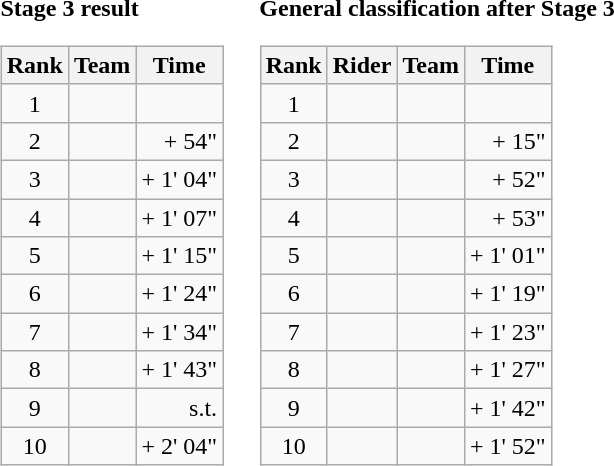<table>
<tr>
<td><strong>Stage 3 result</strong><br><table class="wikitable">
<tr>
<th scope="col">Rank</th>
<th scope="col">Team</th>
<th scope="col">Time</th>
</tr>
<tr>
<td style="text-align:center;">1</td>
<td></td>
<td style="text-align:right;"></td>
</tr>
<tr>
<td style="text-align:center;">2</td>
<td></td>
<td style="text-align:right;">+ 54"</td>
</tr>
<tr>
<td style="text-align:center;">3</td>
<td></td>
<td style="text-align:right;">+ 1' 04"</td>
</tr>
<tr>
<td style="text-align:center;">4</td>
<td></td>
<td style="text-align:right;">+ 1' 07"</td>
</tr>
<tr>
<td style="text-align:center;">5</td>
<td></td>
<td style="text-align:right;">+ 1' 15"</td>
</tr>
<tr>
<td style="text-align:center;">6</td>
<td></td>
<td style="text-align:right;">+ 1' 24"</td>
</tr>
<tr>
<td style="text-align:center;">7</td>
<td></td>
<td style="text-align:right;">+ 1' 34"</td>
</tr>
<tr>
<td style="text-align:center;">8</td>
<td></td>
<td style="text-align:right;">+ 1' 43"</td>
</tr>
<tr>
<td style="text-align:center;">9</td>
<td></td>
<td style="text-align:right;">s.t.</td>
</tr>
<tr>
<td style="text-align:center;">10</td>
<td></td>
<td style="text-align:right;">+ 2' 04"</td>
</tr>
</table>
</td>
<td></td>
<td><strong>General classification after Stage 3</strong><br><table class="wikitable">
<tr>
<th scope="col">Rank</th>
<th scope="col">Rider</th>
<th scope="col">Team</th>
<th scope="col">Time</th>
</tr>
<tr>
<td style="text-align:center;">1</td>
<td></td>
<td></td>
<td style="text-align:right;"></td>
</tr>
<tr>
<td style="text-align:center;">2</td>
<td></td>
<td></td>
<td style="text-align:right;">+ 15"</td>
</tr>
<tr>
<td style="text-align:center;">3</td>
<td></td>
<td></td>
<td style="text-align:right;">+ 52"</td>
</tr>
<tr>
<td style="text-align:center;">4</td>
<td></td>
<td></td>
<td style="text-align:right;">+ 53"</td>
</tr>
<tr>
<td style="text-align:center;">5</td>
<td></td>
<td></td>
<td style="text-align:right;">+ 1' 01"</td>
</tr>
<tr>
<td style="text-align:center;">6</td>
<td></td>
<td></td>
<td style="text-align:right;">+ 1' 19"</td>
</tr>
<tr>
<td style="text-align:center;">7</td>
<td></td>
<td></td>
<td style="text-align:right;">+ 1' 23"</td>
</tr>
<tr>
<td style="text-align:center;">8</td>
<td></td>
<td></td>
<td style="text-align:right;">+ 1' 27"</td>
</tr>
<tr>
<td style="text-align:center;">9</td>
<td></td>
<td></td>
<td style="text-align:right;">+ 1' 42"</td>
</tr>
<tr>
<td style="text-align:center;">10</td>
<td></td>
<td></td>
<td style="text-align:right;">+ 1' 52"</td>
</tr>
</table>
</td>
</tr>
</table>
